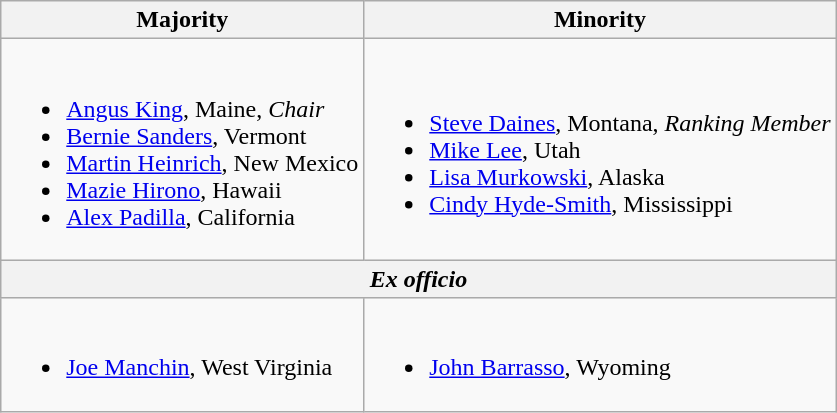<table class=wikitable>
<tr>
<th>Majority</th>
<th>Minority</th>
</tr>
<tr>
<td><br><ul><li><span><a href='#'>Angus King</a>, Maine, <em>Chair</em> </span></li><li><span><a href='#'>Bernie Sanders</a>, Vermont</span></li><li><a href='#'>Martin Heinrich</a>, New Mexico</li><li><a href='#'>Mazie Hirono</a>, Hawaii</li><li><a href='#'>Alex Padilla</a>, California</li></ul></td>
<td><br><ul><li><a href='#'>Steve Daines</a>, Montana, <em>Ranking Member</em></li><li><a href='#'>Mike Lee</a>, Utah</li><li><a href='#'>Lisa Murkowski</a>, Alaska</li><li><a href='#'>Cindy Hyde-Smith</a>, Mississippi</li></ul></td>
</tr>
<tr>
<th colspan=2><em>Ex officio</em></th>
</tr>
<tr>
<td><br><ul><li><span><a href='#'>Joe Manchin</a>, West Virginia</span></li></ul></td>
<td><br><ul><li><a href='#'>John Barrasso</a>, Wyoming</li></ul></td>
</tr>
</table>
